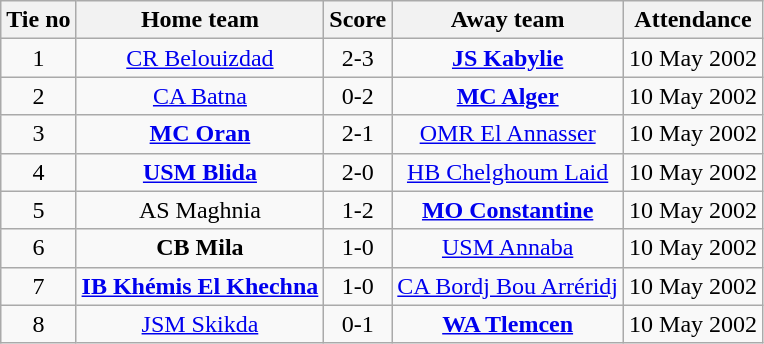<table class="wikitable" style="text-align:center">
<tr>
<th>Tie no</th>
<th>Home team</th>
<th>Score</th>
<th>Away team</th>
<th>Attendance</th>
</tr>
<tr>
<td>1</td>
<td><a href='#'>CR Belouizdad</a></td>
<td>2-3</td>
<td><strong><a href='#'>JS Kabylie</a></strong></td>
<td>10 May 2002</td>
</tr>
<tr>
<td>2</td>
<td><a href='#'>CA Batna</a></td>
<td>0-2</td>
<td><strong><a href='#'>MC Alger</a></strong></td>
<td>10 May 2002</td>
</tr>
<tr>
<td>3</td>
<td><strong><a href='#'>MC Oran</a></strong></td>
<td>2-1</td>
<td><a href='#'>OMR El Annasser</a></td>
<td>10 May 2002</td>
</tr>
<tr>
<td>4</td>
<td><strong><a href='#'>USM Blida</a></strong></td>
<td>2-0</td>
<td><a href='#'>HB Chelghoum Laid</a></td>
<td>10 May 2002</td>
</tr>
<tr>
<td>5</td>
<td>AS Maghnia</td>
<td>1-2</td>
<td><strong><a href='#'>MO Constantine</a></strong></td>
<td>10 May 2002</td>
</tr>
<tr>
<td>6</td>
<td><strong>CB Mila</strong></td>
<td>1-0</td>
<td><a href='#'>USM Annaba</a></td>
<td>10 May 2002</td>
</tr>
<tr>
<td>7</td>
<td><strong><a href='#'>IB Khémis El Khechna</a></strong></td>
<td>1-0</td>
<td><a href='#'>CA Bordj Bou Arréridj</a></td>
<td>10 May 2002</td>
</tr>
<tr>
<td>8</td>
<td><a href='#'>JSM Skikda</a></td>
<td>0-1</td>
<td><strong><a href='#'>WA Tlemcen</a></strong></td>
<td>10 May 2002</td>
</tr>
</table>
